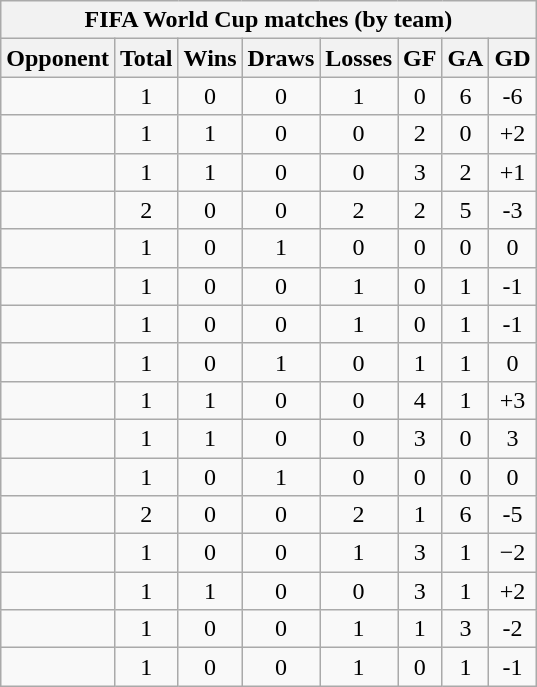<table class="wikitable sortable" style="text-align: center;">
<tr>
<th colspan=8>FIFA World Cup matches (by team)</th>
</tr>
<tr>
<th>Opponent</th>
<th>Total</th>
<th>Wins</th>
<th>Draws</th>
<th>Losses</th>
<th>GF</th>
<th>GA</th>
<th>GD</th>
</tr>
<tr>
<td align="left"></td>
<td>1</td>
<td>0</td>
<td>0</td>
<td>1</td>
<td>0</td>
<td>6</td>
<td>-6</td>
</tr>
<tr>
<td align="left"></td>
<td>1</td>
<td>1</td>
<td>0</td>
<td>0</td>
<td>2</td>
<td>0</td>
<td>+2</td>
</tr>
<tr>
<td align="left"></td>
<td>1</td>
<td>1</td>
<td>0</td>
<td>0</td>
<td>3</td>
<td>2</td>
<td>+1</td>
</tr>
<tr>
<td align="left"></td>
<td>2</td>
<td>0</td>
<td>0</td>
<td>2</td>
<td>2</td>
<td>5</td>
<td>-3</td>
</tr>
<tr>
<td align="left"></td>
<td>1</td>
<td>0</td>
<td>1</td>
<td>0</td>
<td>0</td>
<td>0</td>
<td>0</td>
</tr>
<tr>
<td align="left"></td>
<td>1</td>
<td>0</td>
<td>0</td>
<td>1</td>
<td>0</td>
<td>1</td>
<td>-1</td>
</tr>
<tr>
<td align="left"></td>
<td>1</td>
<td>0</td>
<td>0</td>
<td>1</td>
<td>0</td>
<td>1</td>
<td>-1</td>
</tr>
<tr>
<td align="left"></td>
<td>1</td>
<td>0</td>
<td>1</td>
<td>0</td>
<td>1</td>
<td>1</td>
<td>0</td>
</tr>
<tr>
<td align="left"></td>
<td>1</td>
<td>1</td>
<td>0</td>
<td>0</td>
<td>4</td>
<td>1</td>
<td>+3</td>
</tr>
<tr>
<td align="left"></td>
<td>1</td>
<td>1</td>
<td>0</td>
<td>0</td>
<td>3</td>
<td>0</td>
<td>3</td>
</tr>
<tr>
<td align="left"></td>
<td>1</td>
<td>0</td>
<td>1</td>
<td>0</td>
<td>0</td>
<td>0</td>
<td>0</td>
</tr>
<tr>
<td align="left"></td>
<td>2</td>
<td>0</td>
<td>0</td>
<td>2</td>
<td>1</td>
<td>6</td>
<td>-5</td>
</tr>
<tr>
<td align="left"></td>
<td>1</td>
<td>0</td>
<td>0</td>
<td>1</td>
<td>3</td>
<td>1</td>
<td>−2</td>
</tr>
<tr>
<td align="left"></td>
<td>1</td>
<td>1</td>
<td>0</td>
<td>0</td>
<td>3</td>
<td>1</td>
<td>+2</td>
</tr>
<tr>
<td align="left"></td>
<td>1</td>
<td>0</td>
<td>0</td>
<td>1</td>
<td>1</td>
<td>3</td>
<td>-2</td>
</tr>
<tr>
<td align="left"></td>
<td>1</td>
<td>0</td>
<td>0</td>
<td>1</td>
<td>0</td>
<td>1</td>
<td>-1</td>
</tr>
</table>
